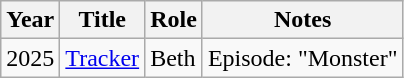<table class="wikitable sortable">
<tr>
<th>Year</th>
<th>Title</th>
<th>Role</th>
<th>Notes</th>
</tr>
<tr>
<td>2025</td>
<td><a href='#'>Tracker</a></td>
<td>Beth</td>
<td>Episode: "Monster"</td>
</tr>
</table>
